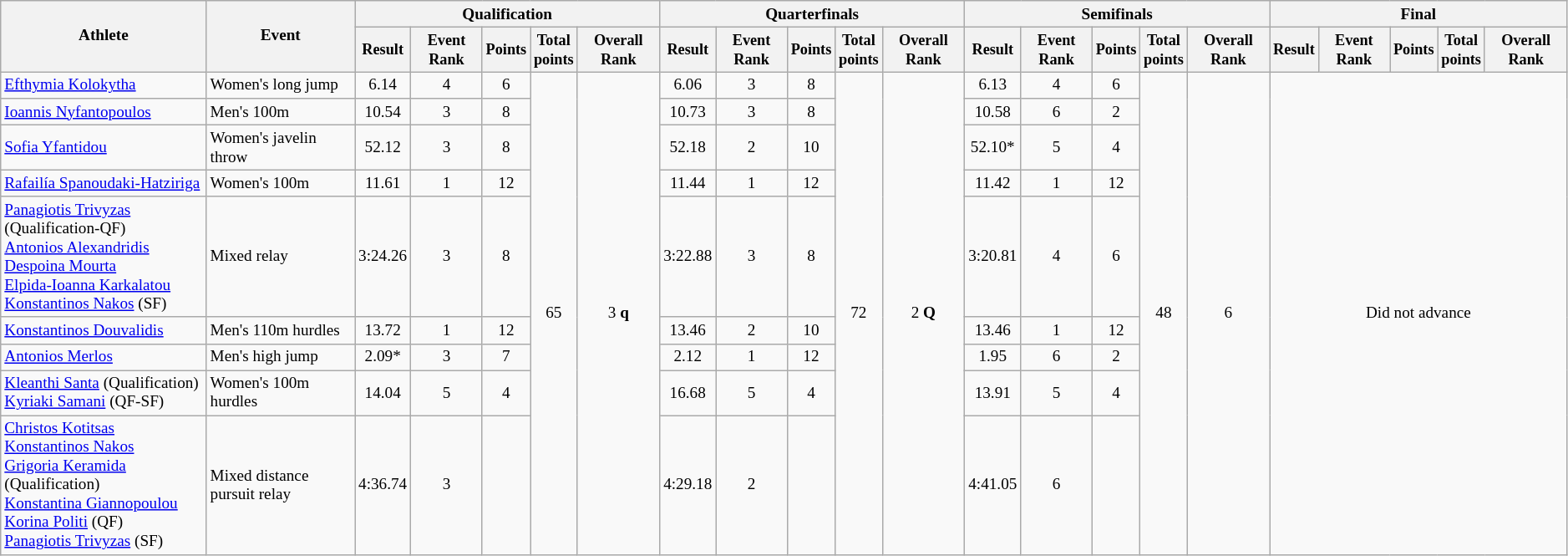<table class="wikitable" style="text-align:center; font-size:80%">
<tr>
<th rowspan=2>Athlete</th>
<th rowspan=2>Event</th>
<th colspan=5>Qualification</th>
<th colspan=5>Quarterfinals</th>
<th colspan=5>Semifinals</th>
<th colspan=5>Final</th>
</tr>
<tr style="font-size:95%">
<th>Result</th>
<th>Event Rank</th>
<th>Points</th>
<th>Total<br>points</th>
<th>Overall Rank</th>
<th>Result</th>
<th>Event Rank</th>
<th>Points</th>
<th>Total<br>points</th>
<th>Overall Rank</th>
<th>Result</th>
<th>Event Rank</th>
<th>Points</th>
<th>Total<br>points</th>
<th>Overall Rank</th>
<th>Result</th>
<th>Event Rank</th>
<th>Points</th>
<th>Total<br>points</th>
<th>Overall Rank</th>
</tr>
<tr>
<td align=left><a href='#'>Efthymia Kolokytha</a></td>
<td align=left>Women's long jump</td>
<td>6.14</td>
<td>4</td>
<td>6</td>
<td rowspan=9>65</td>
<td rowspan=9>3 <strong>q</strong></td>
<td>6.06</td>
<td>3</td>
<td>8</td>
<td rowspan=9>72</td>
<td rowspan=9>2 <strong>Q</strong></td>
<td>6.13</td>
<td>4</td>
<td>6</td>
<td rowspan=9>48</td>
<td rowspan=9>6</td>
<td colspan=5 rowspan=9>Did not advance</td>
</tr>
<tr>
<td align=left><a href='#'>Ioannis Nyfantopoulos</a></td>
<td align=left>Men's 100m</td>
<td>10.54</td>
<td>3</td>
<td>8</td>
<td>10.73</td>
<td>3</td>
<td>8</td>
<td>10.58</td>
<td>6</td>
<td>2</td>
</tr>
<tr>
<td align=left><a href='#'>Sofia Yfantidou</a></td>
<td align=left>Women's javelin throw</td>
<td>52.12</td>
<td>3</td>
<td>8</td>
<td>52.18</td>
<td>2</td>
<td>10</td>
<td>52.10*</td>
<td>5</td>
<td>4</td>
</tr>
<tr>
<td align=left><a href='#'>Rafailía Spanoudaki-Hatziriga</a></td>
<td align=left>Women's 100m</td>
<td>11.61</td>
<td>1</td>
<td>12</td>
<td>11.44</td>
<td>1</td>
<td>12</td>
<td>11.42</td>
<td>1</td>
<td>12</td>
</tr>
<tr>
<td align=left><a href='#'>Panagiotis Trivyzas</a> (Qualification-QF)<br><a href='#'>Antonios Alexandridis</a><br><a href='#'>Despoina Mourta</a><br><a href='#'>Elpida-Ioanna Karkalatou</a><br><a href='#'>Konstantinos Nakos</a> (SF)</td>
<td align=left>Mixed  relay</td>
<td>3:24.26</td>
<td>3</td>
<td>8</td>
<td>3:22.88</td>
<td>3</td>
<td>8</td>
<td>3:20.81</td>
<td>4</td>
<td>6</td>
</tr>
<tr>
<td align=left><a href='#'>Konstantinos Douvalidis</a></td>
<td align=left>Men's 110m hurdles</td>
<td>13.72</td>
<td>1</td>
<td>12</td>
<td>13.46</td>
<td>2</td>
<td>10</td>
<td>13.46</td>
<td>1</td>
<td>12</td>
</tr>
<tr>
<td align=left><a href='#'>Antonios Merlos</a></td>
<td align=left>Men's high jump</td>
<td>2.09*</td>
<td>3</td>
<td>7</td>
<td>2.12</td>
<td>1</td>
<td>12</td>
<td>1.95</td>
<td>6</td>
<td>2</td>
</tr>
<tr>
<td align=left><a href='#'>Kleanthi Santa</a> (Qualification)<br><a href='#'>Kyriaki Samani</a> (QF-SF)</td>
<td align=left>Women's 100m hurdles</td>
<td>14.04</td>
<td>5</td>
<td>4</td>
<td>16.68</td>
<td>5</td>
<td>4</td>
<td>13.91</td>
<td>5</td>
<td>4</td>
</tr>
<tr>
<td align=left><a href='#'>Christos Kotitsas</a><br><a href='#'>Konstantinos Nakos</a><br><a href='#'>Grigoria Keramida</a> (Qualification)<br><a href='#'>Konstantina Giannopoulou</a><br><a href='#'>Korina Politi</a> (QF)<br><a href='#'>Panagiotis Trivyzas</a> (SF)</td>
<td align=left>Mixed distance pursuit relay</td>
<td>4:36.74</td>
<td>3</td>
<td></td>
<td>4:29.18</td>
<td>2</td>
<td></td>
<td>4:41.05</td>
<td>6</td>
<td></td>
</tr>
</table>
